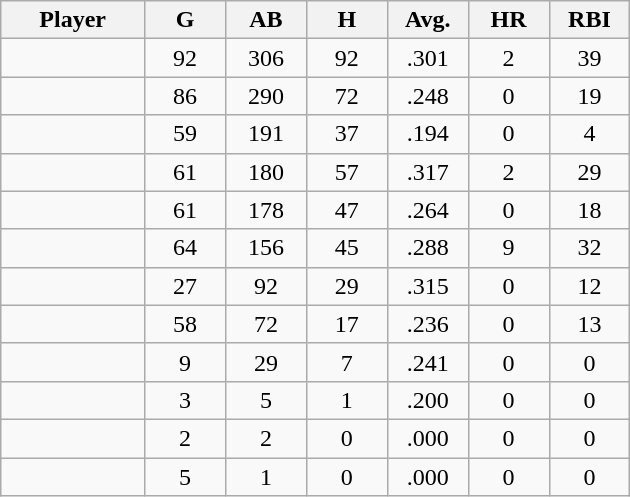<table class="wikitable sortable">
<tr>
<th bgcolor="#DDDDFF" width="16%">Player</th>
<th bgcolor="#DDDDFF" width="9%">G</th>
<th bgcolor="#DDDDFF" width="9%">AB</th>
<th bgcolor="#DDDDFF" width="9%">H</th>
<th bgcolor="#DDDDFF" width="9%">Avg.</th>
<th bgcolor="#DDDDFF" width="9%">HR</th>
<th bgcolor="#DDDDFF" width="9%">RBI</th>
</tr>
<tr align="center">
<td></td>
<td>92</td>
<td>306</td>
<td>92</td>
<td>.301</td>
<td>2</td>
<td>39</td>
</tr>
<tr align="center">
<td></td>
<td>86</td>
<td>290</td>
<td>72</td>
<td>.248</td>
<td>0</td>
<td>19</td>
</tr>
<tr align="center">
<td></td>
<td>59</td>
<td>191</td>
<td>37</td>
<td>.194</td>
<td>0</td>
<td>4</td>
</tr>
<tr align="center">
<td></td>
<td>61</td>
<td>180</td>
<td>57</td>
<td>.317</td>
<td>2</td>
<td>29</td>
</tr>
<tr align="center">
<td></td>
<td>61</td>
<td>178</td>
<td>47</td>
<td>.264</td>
<td>0</td>
<td>18</td>
</tr>
<tr align="center">
<td></td>
<td>64</td>
<td>156</td>
<td>45</td>
<td>.288</td>
<td>9</td>
<td>32</td>
</tr>
<tr align="center">
<td></td>
<td>27</td>
<td>92</td>
<td>29</td>
<td>.315</td>
<td>0</td>
<td>12</td>
</tr>
<tr align="center">
<td></td>
<td>58</td>
<td>72</td>
<td>17</td>
<td>.236</td>
<td>0</td>
<td>13</td>
</tr>
<tr align="center">
<td></td>
<td>9</td>
<td>29</td>
<td>7</td>
<td>.241</td>
<td>0</td>
<td>0</td>
</tr>
<tr align="center">
<td></td>
<td>3</td>
<td>5</td>
<td>1</td>
<td>.200</td>
<td>0</td>
<td>0</td>
</tr>
<tr align="center">
<td></td>
<td>2</td>
<td>2</td>
<td>0</td>
<td>.000</td>
<td>0</td>
<td>0</td>
</tr>
<tr align="center">
<td></td>
<td>5</td>
<td>1</td>
<td>0</td>
<td>.000</td>
<td>0</td>
<td>0</td>
</tr>
</table>
